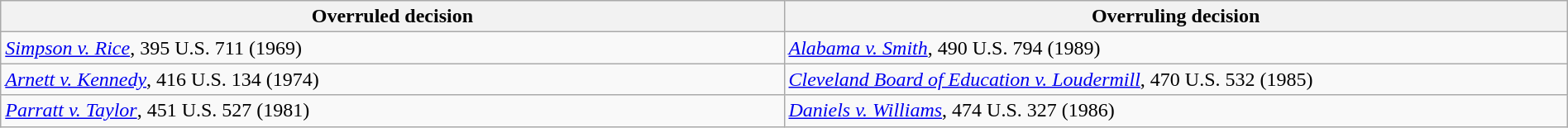<table class="wikitable sortable collapsible" style="width:100%">
<tr>
<th width="50%">Overruled decision</th>
<th width="50%">Overruling decision</th>
</tr>
<tr valign="top">
<td><em><a href='#'>Simpson v. Rice</a></em>, 395 U.S. 711 (1969)</td>
<td><em><a href='#'>Alabama v. Smith</a></em>, 490 U.S. 794 (1989)</td>
</tr>
<tr>
<td><em><a href='#'>Arnett v. Kennedy</a></em>, 416 U.S. 134 (1974)</td>
<td><em><a href='#'>Cleveland Board of Education v. Loudermill</a></em>, 470 U.S. 532 (1985)</td>
</tr>
<tr>
<td><em><a href='#'>Parratt v. Taylor</a></em>, 451 U.S. 527 (1981)</td>
<td><em><a href='#'>Daniels v. Williams</a></em>, 474 U.S. 327 (1986)</td>
</tr>
</table>
